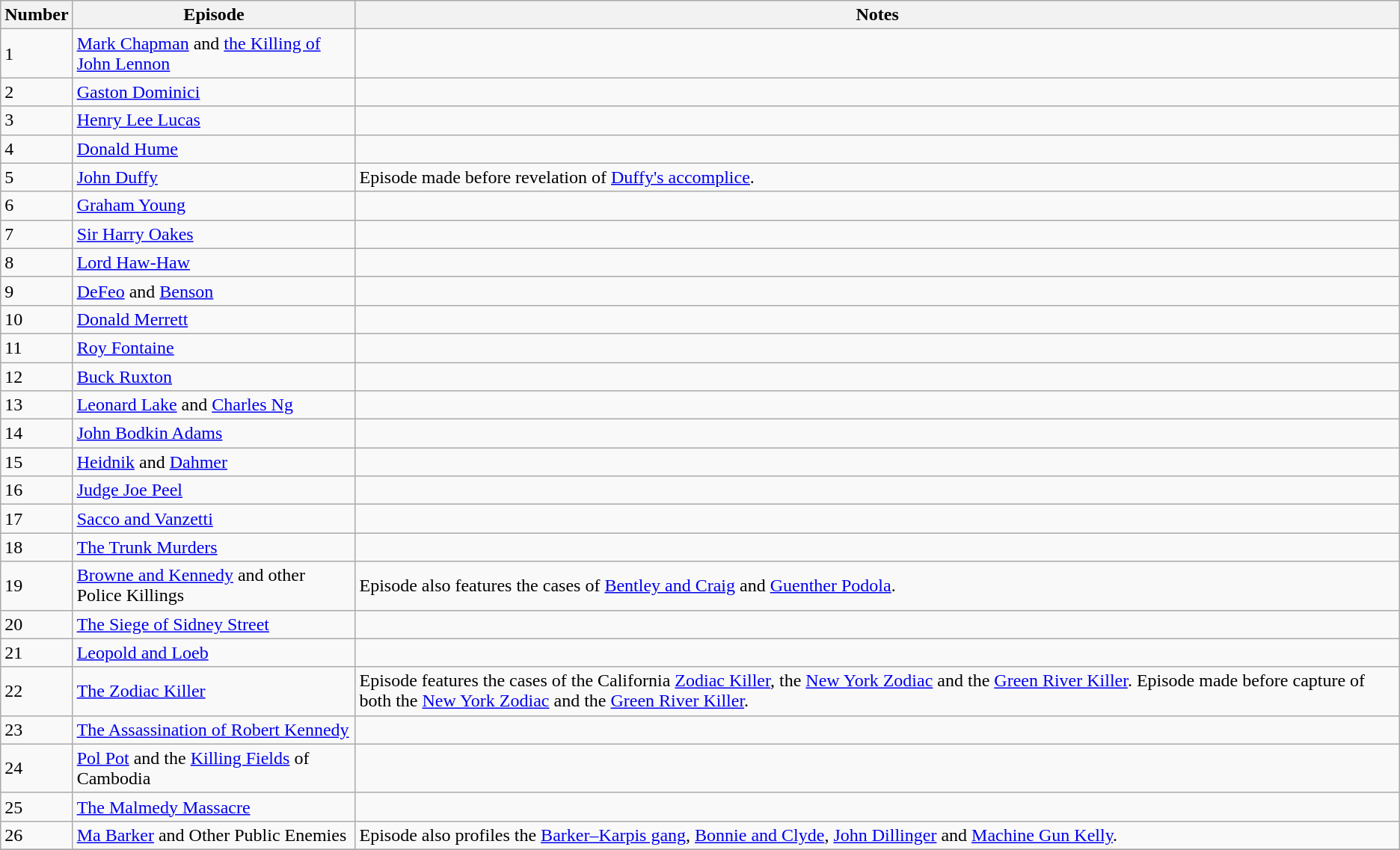<table class="wikitable">
<tr>
<th>Number</th>
<th>Episode</th>
<th>Notes</th>
</tr>
<tr>
<td rowspan="1">1</td>
<td><a href='#'>Mark Chapman</a> and <a href='#'>the Killing of John Lennon</a></td>
<td></td>
</tr>
<tr>
<td rowspan="1">2</td>
<td><a href='#'>Gaston Dominici</a></td>
<td></td>
</tr>
<tr>
<td rowspan="1">3</td>
<td><a href='#'>Henry Lee Lucas</a></td>
<td></td>
</tr>
<tr>
<td rowspan="1">4</td>
<td><a href='#'>Donald Hume</a></td>
<td></td>
</tr>
<tr>
<td rowspan="1">5</td>
<td><a href='#'>John Duffy</a></td>
<td>Episode made before revelation of <a href='#'>Duffy's accomplice</a>.</td>
</tr>
<tr>
<td rowspan="1">6</td>
<td><a href='#'>Graham Young</a></td>
<td></td>
</tr>
<tr>
<td rowspan="1">7</td>
<td><a href='#'>Sir Harry Oakes</a></td>
<td></td>
</tr>
<tr>
<td rowspan="1">8</td>
<td><a href='#'>Lord Haw-Haw</a></td>
<td></td>
</tr>
<tr>
<td rowspan="1">9</td>
<td><a href='#'>DeFeo</a> and <a href='#'>Benson</a></td>
<td></td>
</tr>
<tr>
<td rowspan="1">10</td>
<td><a href='#'>Donald Merrett</a></td>
<td></td>
</tr>
<tr>
<td rowspan="1">11</td>
<td><a href='#'>Roy Fontaine</a></td>
<td></td>
</tr>
<tr>
<td rowspan="1">12</td>
<td><a href='#'>Buck Ruxton</a></td>
<td></td>
</tr>
<tr>
<td rowspan="1">13</td>
<td><a href='#'>Leonard Lake</a> and <a href='#'>Charles Ng</a></td>
<td></td>
</tr>
<tr>
<td rowspan="1">14</td>
<td><a href='#'>John Bodkin Adams</a></td>
<td></td>
</tr>
<tr>
<td rowspan="1">15</td>
<td><a href='#'>Heidnik</a> and <a href='#'>Dahmer</a></td>
<td></td>
</tr>
<tr>
<td rowspan="1">16</td>
<td><a href='#'>Judge Joe Peel</a></td>
<td></td>
</tr>
<tr>
<td rowspan="1">17</td>
<td><a href='#'>Sacco and Vanzetti</a></td>
<td></td>
</tr>
<tr>
<td rowspan="1">18</td>
<td><a href='#'>The Trunk Murders</a></td>
<td></td>
</tr>
<tr>
<td rowspan="1">19</td>
<td><a href='#'>Browne and Kennedy</a> and other Police Killings</td>
<td>Episode also features the cases of <a href='#'>Bentley and Craig</a> and <a href='#'>Guenther Podola</a>.</td>
</tr>
<tr>
<td rowspan="1">20</td>
<td><a href='#'>The Siege of Sidney Street</a></td>
<td></td>
</tr>
<tr>
<td rowspan="1">21</td>
<td><a href='#'>Leopold and Loeb</a></td>
<td></td>
</tr>
<tr>
<td rowspan="1">22</td>
<td><a href='#'>The Zodiac Killer</a></td>
<td>Episode features the cases of the California <a href='#'>Zodiac Killer</a>, the <a href='#'>New York Zodiac</a> and the <a href='#'>Green River Killer</a>. Episode made before capture of both the <a href='#'>New York Zodiac</a> and the <a href='#'>Green River Killer</a>.</td>
</tr>
<tr>
<td rowspan="1">23</td>
<td><a href='#'>The Assassination of Robert Kennedy</a></td>
<td></td>
</tr>
<tr>
<td rowspan="1">24</td>
<td><a href='#'>Pol Pot</a> and the <a href='#'>Killing Fields</a> of Cambodia</td>
<td></td>
</tr>
<tr>
<td rowspan="1">25</td>
<td><a href='#'>The Malmedy Massacre</a></td>
<td></td>
</tr>
<tr>
<td rowspan="1">26</td>
<td><a href='#'>Ma Barker</a> and Other Public Enemies</td>
<td>Episode also profiles the <a href='#'>Barker–Karpis gang</a>, <a href='#'>Bonnie and Clyde</a>, <a href='#'>John Dillinger</a> and <a href='#'>Machine Gun Kelly</a>.</td>
</tr>
<tr>
</tr>
</table>
